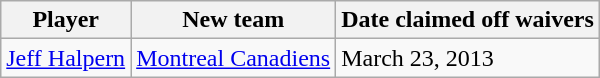<table class="wikitable">
<tr>
<th>Player</th>
<th>New team</th>
<th>Date claimed off waivers</th>
</tr>
<tr>
<td><a href='#'>Jeff Halpern</a></td>
<td><a href='#'>Montreal Canadiens</a></td>
<td>March 23, 2013</td>
</tr>
</table>
